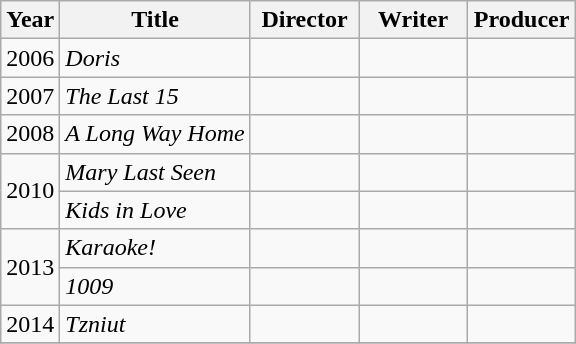<table class="wikitable">
<tr>
<th>Year</th>
<th>Title</th>
<th width=65>Director</th>
<th width=65>Writer</th>
<th width=65>Producer</th>
</tr>
<tr>
<td>2006</td>
<td><em>Doris</em></td>
<td></td>
<td></td>
<td></td>
</tr>
<tr>
<td>2007</td>
<td><em>The Last 15</em></td>
<td></td>
<td></td>
<td></td>
</tr>
<tr>
<td>2008</td>
<td><em>A Long Way Home</em></td>
<td></td>
<td></td>
<td></td>
</tr>
<tr>
<td rowspan=2>2010</td>
<td><em>Mary Last Seen</em></td>
<td></td>
<td></td>
<td></td>
</tr>
<tr>
<td><em>Kids in Love</em></td>
<td></td>
<td></td>
<td></td>
</tr>
<tr>
<td rowspan=2>2013</td>
<td><em>Karaoke!</em></td>
<td></td>
<td></td>
<td></td>
</tr>
<tr>
<td><em>1009</em></td>
<td></td>
<td></td>
<td></td>
</tr>
<tr>
<td>2014</td>
<td><em>Tzniut</em></td>
<td></td>
<td></td>
<td></td>
</tr>
<tr>
</tr>
</table>
